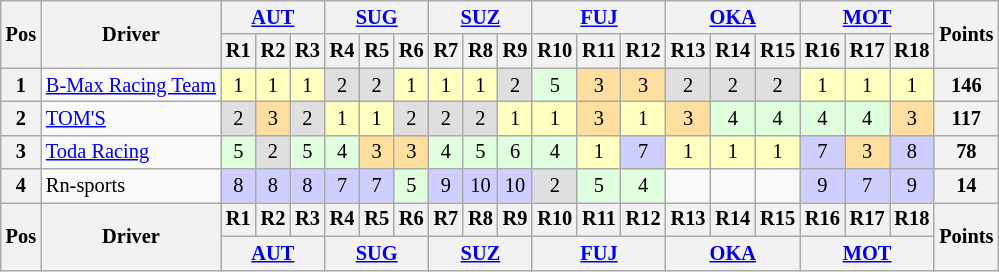<table class="wikitable" style="font-size:85%; text-align:center">
<tr>
<th rowspan="2" valign="middle">Pos</th>
<th rowspan="2" valign="middle">Driver</th>
<th colspan="3"><a href='#'>AUT</a></th>
<th colspan="3"><a href='#'>SUG</a></th>
<th colspan="3"><a href='#'>SUZ</a></th>
<th colspan="3"><a href='#'>FUJ</a></th>
<th colspan="3"><a href='#'>OKA</a></th>
<th colspan="3"><a href='#'>MOT</a></th>
<th rowspan="2" valign="middle">Points</th>
</tr>
<tr>
<th>R1</th>
<th>R2</th>
<th>R3</th>
<th>R4</th>
<th>R5</th>
<th>R6</th>
<th>R7</th>
<th>R8</th>
<th>R9</th>
<th>R10</th>
<th>R11</th>
<th>R12</th>
<th>R13</th>
<th>R14</th>
<th>R15</th>
<th>R16</th>
<th>R17</th>
<th>R18</th>
</tr>
<tr>
<th>1</th>
<td align="left"><a href='#'>B-Max Racing Team</a></td>
<td bgcolor="#FFFFBF">1</td>
<td bgcolor="#FFFFBF">1</td>
<td bgcolor="#FFFFBF">1</td>
<td bgcolor="#DFDFDF">2</td>
<td bgcolor="#DFDFDF">2</td>
<td bgcolor="#FFFFBF">1</td>
<td bgcolor="#FFFFBF">1</td>
<td bgcolor="#FFFFBF">1</td>
<td bgcolor="#DFDFDF">2</td>
<td bgcolor="#DFFFDF">5</td>
<td bgcolor="#FFDF9F">3</td>
<td bgcolor="#FFDF9F">3</td>
<td bgcolor="#DFDFDF">2</td>
<td bgcolor="#DFDFDF">2</td>
<td bgcolor="#DFDFDF">2</td>
<td bgcolor="#FFFFBF">1</td>
<td bgcolor="#FFFFBF">1</td>
<td bgcolor="#FFFFBF">1</td>
<th>146</th>
</tr>
<tr>
<th>2</th>
<td align="left"><a href='#'>TOM'S</a></td>
<td bgcolor="#DFDFDF">2</td>
<td bgcolor="#FFDF9F">3</td>
<td bgcolor="#DFDFDF">2</td>
<td bgcolor="#FFFFBF">1</td>
<td bgcolor="#FFFFBF">1</td>
<td bgcolor="#DFDFDF">2</td>
<td bgcolor="#DFDFDF">2</td>
<td bgcolor="#DFDFDF">2</td>
<td bgcolor="#FFFFBF">1</td>
<td bgcolor="#FFFFBF">1</td>
<td bgcolor="#FFDF9F">3</td>
<td bgcolor="#FFFFBF">1</td>
<td bgcolor="#FFDF9F">3</td>
<td bgcolor="#DFFFDF">4</td>
<td bgcolor="#DFFFDF">4</td>
<td bgcolor="#DFFFDF">4</td>
<td bgcolor="#DFFFDF">4</td>
<td bgcolor="#FFDF9F">3</td>
<th>117</th>
</tr>
<tr>
<th>3</th>
<td align="left"><a href='#'>Toda Racing</a></td>
<td bgcolor="#DFFFDF">5</td>
<td bgcolor="#DFDFDF">2</td>
<td bgcolor="#DFFFDF">5</td>
<td bgcolor="#DFFFDF">4</td>
<td bgcolor="#FFDF9F">3</td>
<td bgcolor="#FFDF9F">3</td>
<td bgcolor="#DFFFDF">4</td>
<td bgcolor="#DFFFDF">5</td>
<td bgcolor="#DFFFDF">6</td>
<td bgcolor="#DFFFDF">4</td>
<td bgcolor="#FFFFBF">1</td>
<td bgcolor="#CFCFFF">7</td>
<td bgcolor="#FFFFBF">1</td>
<td bgcolor="#FFFFBF">1</td>
<td bgcolor="#FFFFBF">1</td>
<td bgcolor="#CFCFFF">7</td>
<td bgcolor="#FFDF9F">3</td>
<td bgcolor="#CFCFFF">8</td>
<th>78</th>
</tr>
<tr>
<th>4</th>
<td align="left">Rn-sports</td>
<td bgcolor="#CFCFFF">8</td>
<td bgcolor="#CFCFFF">8</td>
<td bgcolor="#CFCFFF">8</td>
<td bgcolor="#CFCFFF">7</td>
<td bgcolor="#CFCFFF">7</td>
<td bgcolor="#DFFFDF">5</td>
<td bgcolor="#CFCFFF">9</td>
<td bgcolor="#CFCFFF">10</td>
<td bgcolor="#CFCFFF">10</td>
<td bgcolor="#DFDFDF">2</td>
<td bgcolor="#DFFFDF">5</td>
<td bgcolor="#DFFFDF">4</td>
<td></td>
<td></td>
<td></td>
<td bgcolor="#CFCFFF">9</td>
<td bgcolor="#CFCFFF">7</td>
<td bgcolor="#CFCFFF">9</td>
<th>14</th>
</tr>
<tr>
<th rowspan="2">Pos</th>
<th rowspan="2">Driver</th>
<th>R1</th>
<th>R2</th>
<th>R3</th>
<th>R4</th>
<th>R5</th>
<th>R6</th>
<th>R7</th>
<th>R8</th>
<th>R9</th>
<th>R10</th>
<th>R11</th>
<th>R12</th>
<th>R13</th>
<th>R14</th>
<th>R15</th>
<th>R16</th>
<th>R17</th>
<th>R18</th>
<th rowspan="2">Points</th>
</tr>
<tr>
<th colspan="3"><a href='#'>AUT</a></th>
<th colspan="3"><a href='#'>SUG</a></th>
<th colspan="3"><a href='#'>SUZ</a></th>
<th colspan="3"><a href='#'>FUJ</a></th>
<th colspan="3"><a href='#'>OKA</a></th>
<th colspan="3"><a href='#'>MOT</a></th>
</tr>
</table>
